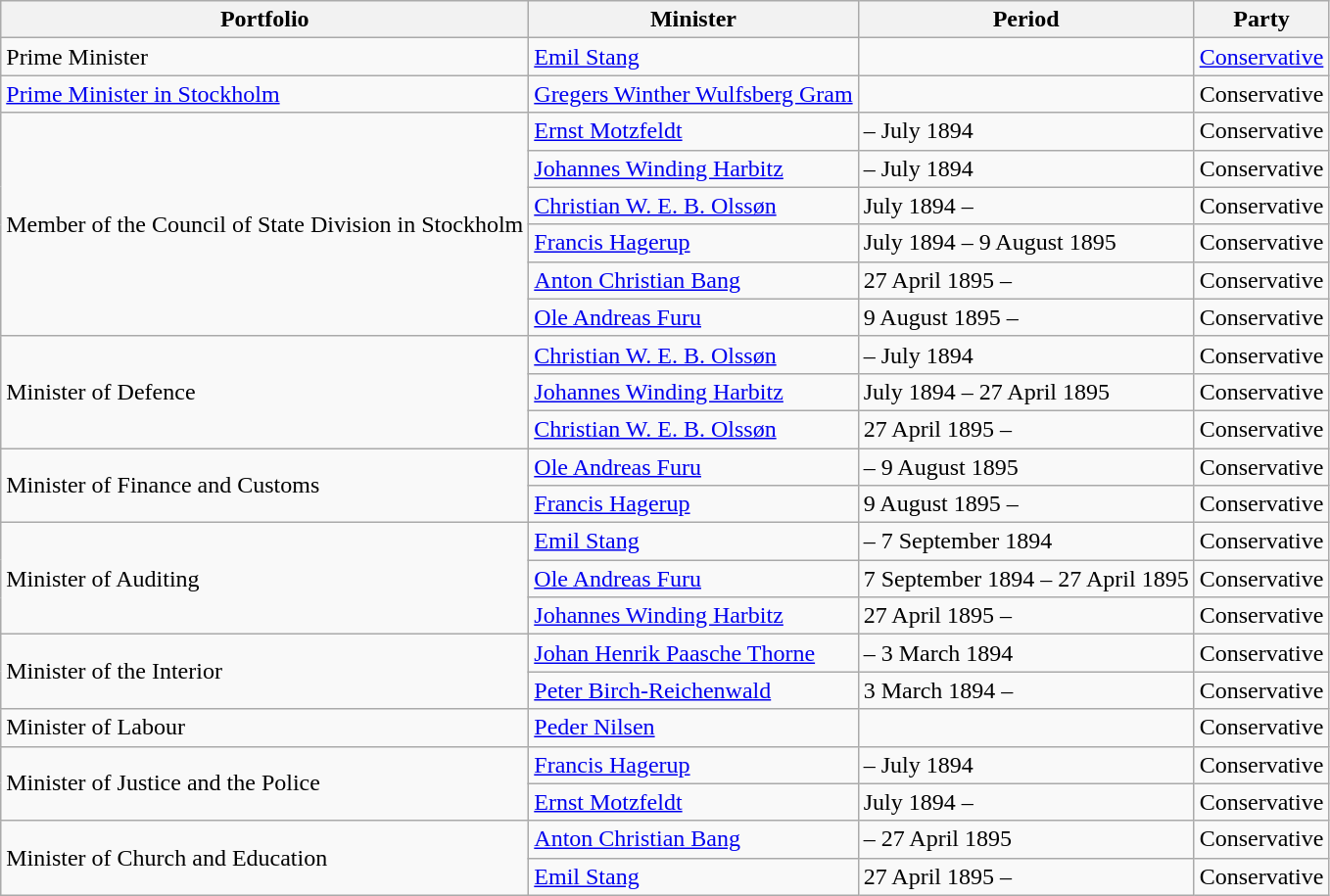<table class="wikitable">
<tr>
<th>Portfolio</th>
<th>Minister</th>
<th>Period</th>
<th>Party</th>
</tr>
<tr>
<td>Prime Minister</td>
<td><a href='#'>Emil Stang</a></td>
<td></td>
<td><a href='#'>Conservative</a></td>
</tr>
<tr>
<td><a href='#'>Prime Minister in Stockholm</a></td>
<td><a href='#'>Gregers Winther Wulfsberg Gram</a></td>
<td></td>
<td>Conservative</td>
</tr>
<tr>
<td rowspan=6>Member of the Council of State Division in Stockholm</td>
<td><a href='#'>Ernst Motzfeldt</a></td>
<td>– July 1894</td>
<td>Conservative</td>
</tr>
<tr>
<td><a href='#'>Johannes Winding Harbitz</a></td>
<td>– July 1894</td>
<td>Conservative</td>
</tr>
<tr>
<td><a href='#'>Christian W. E. B. Olssøn</a></td>
<td>July 1894 –</td>
<td>Conservative</td>
</tr>
<tr>
<td><a href='#'>Francis Hagerup</a></td>
<td>July 1894 – 9 August 1895</td>
<td>Conservative</td>
</tr>
<tr>
<td><a href='#'>Anton Christian Bang</a></td>
<td>27 April 1895 –</td>
<td>Conservative</td>
</tr>
<tr>
<td><a href='#'>Ole Andreas Furu</a></td>
<td>9 August 1895 –</td>
<td>Conservative</td>
</tr>
<tr>
<td rowspan=3>Minister of Defence</td>
<td><a href='#'>Christian W. E. B. Olssøn</a></td>
<td>– July 1894</td>
<td>Conservative</td>
</tr>
<tr>
<td><a href='#'>Johannes Winding Harbitz</a></td>
<td>July 1894 – 27 April 1895</td>
<td>Conservative</td>
</tr>
<tr>
<td><a href='#'>Christian W. E. B. Olssøn</a></td>
<td>27 April 1895 –</td>
<td>Conservative</td>
</tr>
<tr>
<td rowspan=2>Minister of Finance and Customs</td>
<td><a href='#'>Ole Andreas Furu</a></td>
<td>– 9 August 1895</td>
<td>Conservative</td>
</tr>
<tr>
<td><a href='#'>Francis Hagerup</a></td>
<td>9 August 1895 –</td>
<td>Conservative</td>
</tr>
<tr>
<td rowspan=3>Minister of Auditing</td>
<td><a href='#'>Emil Stang</a></td>
<td>– 7 September 1894</td>
<td>Conservative</td>
</tr>
<tr>
<td><a href='#'>Ole Andreas Furu</a></td>
<td>7 September 1894 – 27 April 1895</td>
<td>Conservative</td>
</tr>
<tr>
<td><a href='#'>Johannes Winding Harbitz</a></td>
<td>27 April 1895 –</td>
<td>Conservative</td>
</tr>
<tr>
<td rowspan=2>Minister of the Interior</td>
<td><a href='#'>Johan Henrik Paasche Thorne</a></td>
<td>– 3 March 1894</td>
<td>Conservative</td>
</tr>
<tr>
<td><a href='#'>Peter Birch-Reichenwald</a></td>
<td>3 March 1894 –</td>
<td>Conservative</td>
</tr>
<tr>
<td>Minister of Labour</td>
<td><a href='#'>Peder Nilsen</a></td>
<td></td>
<td>Conservative</td>
</tr>
<tr>
<td rowspan=2>Minister of Justice and the Police</td>
<td><a href='#'>Francis Hagerup</a></td>
<td>– July 1894</td>
<td>Conservative</td>
</tr>
<tr>
<td><a href='#'>Ernst Motzfeldt</a></td>
<td>July 1894 –</td>
<td>Conservative</td>
</tr>
<tr>
<td rowspan=2>Minister of Church and Education</td>
<td><a href='#'>Anton Christian Bang</a></td>
<td>– 27 April 1895</td>
<td>Conservative</td>
</tr>
<tr>
<td><a href='#'>Emil Stang</a></td>
<td>27 April 1895 –</td>
<td>Conservative</td>
</tr>
</table>
